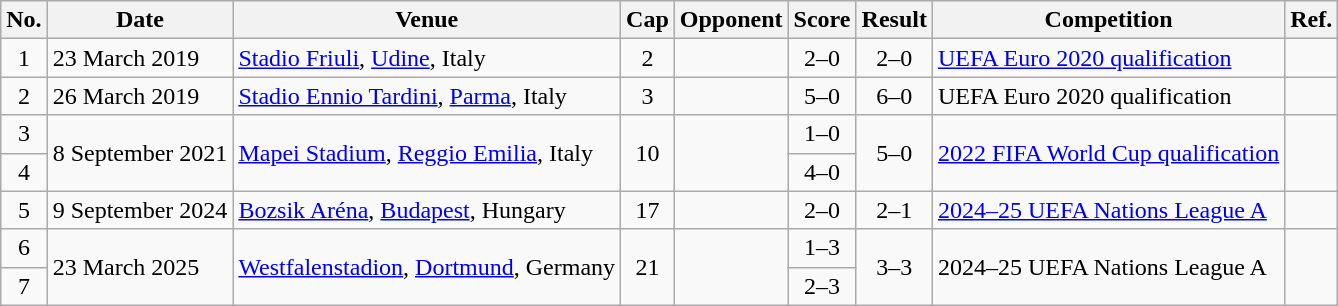<table class="wikitable sortable">
<tr>
<th>No.</th>
<th>Date</th>
<th>Venue</th>
<th>Cap</th>
<th>Opponent</th>
<th>Score</th>
<th>Result</th>
<th>Competition</th>
<th>Ref.</th>
</tr>
<tr>
<td align=center>1</td>
<td>23 March 2019</td>
<td><a href='#'>Stadio Friuli</a>, <a href='#'>Udine</a>, Italy</td>
<td align="center">2</td>
<td></td>
<td align=center>2–0</td>
<td align=center>2–0</td>
<td><a href='#'>UEFA Euro 2020 qualification</a></td>
<td align=center></td>
</tr>
<tr>
<td align=center>2</td>
<td>26 March 2019</td>
<td><a href='#'>Stadio Ennio Tardini</a>, <a href='#'>Parma</a>, Italy</td>
<td align="center">3</td>
<td></td>
<td align=center>5–0</td>
<td align=center>6–0</td>
<td>UEFA Euro 2020 qualification</td>
<td align=center></td>
</tr>
<tr>
<td align=center>3</td>
<td rowspan=2>8 September 2021</td>
<td rowspan=2><a href='#'>Mapei Stadium</a>, <a href='#'>Reggio Emilia</a>, Italy</td>
<td rowspan="2" align="center">10</td>
<td rowspan="2"></td>
<td align=center>1–0</td>
<td rowspan=2 align=center>5–0</td>
<td rowspan=2><a href='#'>2022 FIFA World Cup qualification</a></td>
<td rowspan=2 align=center></td>
</tr>
<tr>
<td align=center>4</td>
<td align=center>4–0</td>
</tr>
<tr>
<td align=center>5</td>
<td>9 September 2024</td>
<td><a href='#'>Bozsik Aréna</a>, <a href='#'>Budapest</a>, Hungary</td>
<td align="center">17</td>
<td></td>
<td align=center>2–0</td>
<td align=center>2–1</td>
<td><a href='#'>2024–25 UEFA Nations League A</a></td>
<td align=center></td>
</tr>
<tr>
<td align="center">6</td>
<td rowspan="2">23 March 2025</td>
<td rowspan="2"><a href='#'>Westfalenstadion</a>, <a href='#'>Dortmund</a>, Germany</td>
<td rowspan="2" align="center">21</td>
<td rowspan="2"></td>
<td align=center>1–3</td>
<td rowspan="2" align="center">3–3</td>
<td rowspan="2">2024–25 UEFA Nations League A</td>
<td rowspan="2" align=center></td>
</tr>
<tr>
<td align="center">7</td>
<td align=center>2–3</td>
</tr>
</table>
